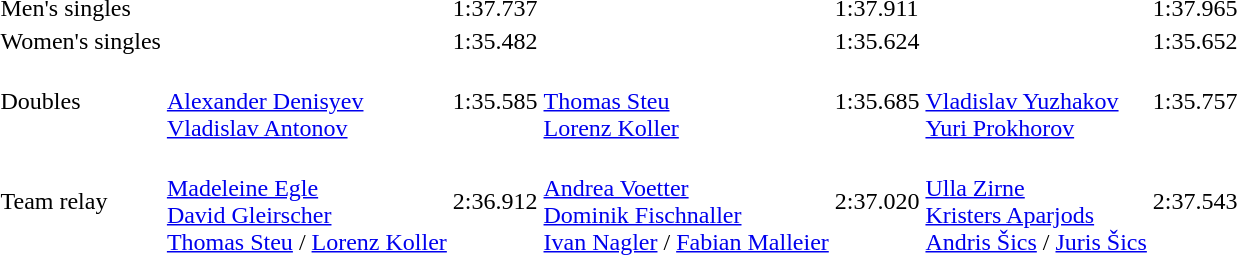<table>
<tr>
<td>Men's singles<br></td>
<td></td>
<td>1:37.737</td>
<td></td>
<td>1:37.911</td>
<td></td>
<td>1:37.965</td>
</tr>
<tr>
<td>Women's singles<br></td>
<td></td>
<td>1:35.482</td>
<td></td>
<td>1:35.624</td>
<td></td>
<td>1:35.652</td>
</tr>
<tr>
<td>Doubles<br></td>
<td><br><a href='#'>Alexander Denisyev</a><br><a href='#'>Vladislav Antonov</a></td>
<td>1:35.585</td>
<td><br><a href='#'>Thomas Steu</a><br><a href='#'>Lorenz Koller</a></td>
<td>1:35.685</td>
<td><br><a href='#'>Vladislav Yuzhakov</a><br><a href='#'>Yuri Prokhorov</a></td>
<td>1:35.757</td>
</tr>
<tr>
<td>Team relay<br></td>
<td><br><a href='#'>Madeleine Egle</a><br><a href='#'>David Gleirscher</a><br><a href='#'>Thomas Steu</a> / <a href='#'>Lorenz Koller</a></td>
<td>2:36.912</td>
<td><br><a href='#'>Andrea Voetter</a><br><a href='#'>Dominik Fischnaller</a><br><a href='#'>Ivan Nagler</a> / <a href='#'>Fabian Malleier</a></td>
<td>2:37.020</td>
<td><br><a href='#'>Ulla Zirne</a><br><a href='#'>Kristers Aparjods</a><br><a href='#'>Andris Šics</a> / <a href='#'>Juris Šics</a></td>
<td>2:37.543</td>
</tr>
</table>
